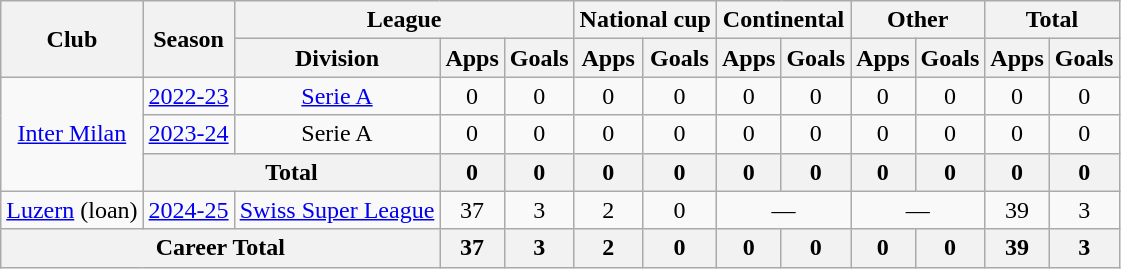<table class="wikitable" style="text-align: center;">
<tr>
<th rowspan="2">Club</th>
<th rowspan="2">Season</th>
<th colspan="3">League</th>
<th colspan="2">National cup</th>
<th colspan="2">Continental</th>
<th colspan="2">Other</th>
<th colspan="2">Total</th>
</tr>
<tr>
<th>Division</th>
<th>Apps</th>
<th>Goals</th>
<th>Apps</th>
<th>Goals</th>
<th>Apps</th>
<th>Goals</th>
<th>Apps</th>
<th>Goals</th>
<th>Apps</th>
<th>Goals</th>
</tr>
<tr>
<td rowspan="3"><a href='#'>Inter Milan</a></td>
<td><a href='#'>2022-23</a></td>
<td><a href='#'>Serie A</a></td>
<td>0</td>
<td>0</td>
<td>0</td>
<td>0</td>
<td>0</td>
<td>0</td>
<td>0</td>
<td>0</td>
<td>0</td>
<td>0</td>
</tr>
<tr>
<td><a href='#'>2023-24</a></td>
<td>Serie A</td>
<td>0</td>
<td>0</td>
<td>0</td>
<td>0</td>
<td>0</td>
<td>0</td>
<td>0</td>
<td>0</td>
<td>0</td>
<td>0</td>
</tr>
<tr>
<th colspan="2">Total</th>
<th>0</th>
<th>0</th>
<th>0</th>
<th>0</th>
<th>0</th>
<th>0</th>
<th>0</th>
<th>0</th>
<th>0</th>
<th>0</th>
</tr>
<tr>
<td><a href='#'>Luzern</a> (loan)</td>
<td><a href='#'>2024-25</a></td>
<td><a href='#'>Swiss Super League</a></td>
<td>37</td>
<td>3</td>
<td>2</td>
<td>0</td>
<td colspan="2">—</td>
<td colspan="2">—</td>
<td>39</td>
<td>3</td>
</tr>
<tr>
<th colspan="3">Career Total</th>
<th>37</th>
<th>3</th>
<th>2</th>
<th>0</th>
<th>0</th>
<th>0</th>
<th>0</th>
<th>0</th>
<th>39</th>
<th>3</th>
</tr>
</table>
